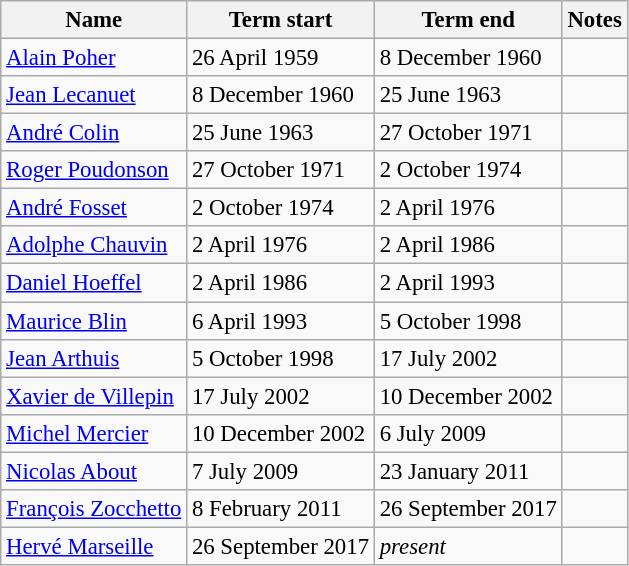<table class="wikitable" style="font-size:95%;">
<tr>
<th>Name</th>
<th>Term start</th>
<th>Term end</th>
<th>Notes</th>
</tr>
<tr>
<td><a href='#'>Alain Poher</a></td>
<td>26 April 1959</td>
<td>8 December 1960</td>
<td></td>
</tr>
<tr>
<td><a href='#'>Jean Lecanuet</a></td>
<td>8 December 1960</td>
<td>25 June 1963</td>
<td></td>
</tr>
<tr>
<td><a href='#'>André Colin</a></td>
<td>25 June 1963</td>
<td>27 October 1971</td>
<td></td>
</tr>
<tr>
<td><a href='#'>Roger Poudonson</a></td>
<td>27 October 1971</td>
<td>2 October 1974</td>
<td></td>
</tr>
<tr>
<td><a href='#'>André Fosset</a></td>
<td>2 October 1974</td>
<td>2 April 1976</td>
<td></td>
</tr>
<tr>
<td><a href='#'>Adolphe Chauvin</a></td>
<td>2 April 1976</td>
<td>2 April 1986</td>
<td></td>
</tr>
<tr>
<td><a href='#'>Daniel Hoeffel</a></td>
<td>2 April 1986</td>
<td>2 April 1993</td>
<td></td>
</tr>
<tr>
<td><a href='#'>Maurice Blin</a></td>
<td>6 April 1993</td>
<td>5 October 1998</td>
<td></td>
</tr>
<tr>
<td><a href='#'>Jean Arthuis</a></td>
<td>5 October 1998</td>
<td>17 July 2002</td>
<td></td>
</tr>
<tr>
<td><a href='#'>Xavier de Villepin</a></td>
<td>17 July 2002</td>
<td>10 December 2002</td>
<td></td>
</tr>
<tr>
<td><a href='#'>Michel Mercier</a></td>
<td>10 December 2002</td>
<td>6 July 2009</td>
<td></td>
</tr>
<tr>
<td><a href='#'>Nicolas About</a></td>
<td>7 July 2009</td>
<td>23 January 2011</td>
<td></td>
</tr>
<tr>
<td><a href='#'>François Zocchetto</a></td>
<td>8 February 2011</td>
<td>26 September 2017</td>
<td></td>
</tr>
<tr>
<td><a href='#'>Hervé Marseille</a></td>
<td>26 September 2017</td>
<td><em>present</em></td>
<td></td>
</tr>
</table>
